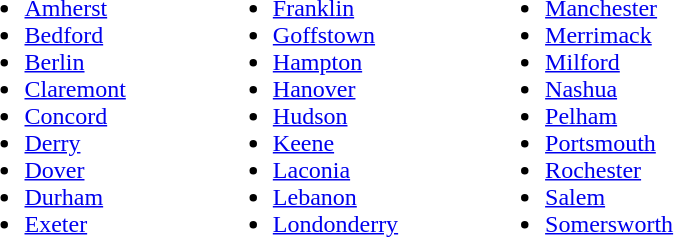<table>
<tr>
<td valign="top"><br><ul><li><a href='#'>Amherst</a></li><li><a href='#'>Bedford</a></li><li><a href='#'>Berlin</a></li><li><a href='#'>Claremont</a></li><li><a href='#'>Concord</a></li><li><a href='#'>Derry</a></li><li><a href='#'>Dover</a></li><li><a href='#'>Durham</a></li><li><a href='#'>Exeter</a></li></ul></td>
<td width="50"> </td>
<td valign="top"><br><ul><li><a href='#'>Franklin</a></li><li><a href='#'>Goffstown</a></li><li><a href='#'>Hampton</a></li><li><a href='#'>Hanover</a></li><li><a href='#'>Hudson</a></li><li><a href='#'>Keene</a></li><li><a href='#'>Laconia</a></li><li><a href='#'>Lebanon</a></li><li><a href='#'>Londonderry</a></li></ul></td>
<td width="50"> </td>
<td valign="top"><br><ul><li><a href='#'>Manchester</a></li><li><a href='#'>Merrimack</a></li><li><a href='#'>Milford</a></li><li><a href='#'>Nashua</a></li><li><a href='#'>Pelham</a></li><li><a href='#'>Portsmouth</a></li><li><a href='#'>Rochester</a></li><li><a href='#'>Salem</a></li><li><a href='#'>Somersworth</a></li></ul></td>
</tr>
</table>
